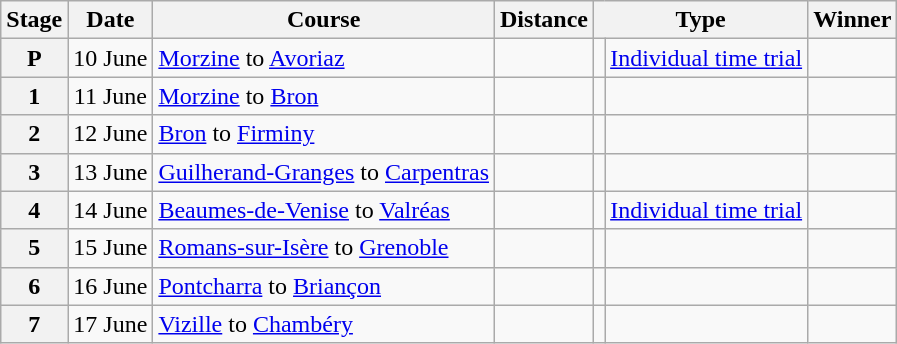<table class="wikitable">
<tr>
<th>Stage</th>
<th>Date</th>
<th>Course</th>
<th>Distance</th>
<th scope="col" colspan="2">Type</th>
<th>Winner</th>
</tr>
<tr>
<th scope="row" style="text-align:center;">P</th>
<td style="text-align:center;">10 June</td>
<td><a href='#'>Morzine</a> to <a href='#'>Avoriaz</a></td>
<td style="text-align:center;"></td>
<td></td>
<td><a href='#'>Individual time trial</a></td>
<td></td>
</tr>
<tr>
<th scope="row" style="text-align:center;">1</th>
<td style="text-align:center;">11 June</td>
<td><a href='#'>Morzine</a> to <a href='#'>Bron</a></td>
<td style="text-align:center;"></td>
<td></td>
<td></td>
<td></td>
</tr>
<tr>
<th scope="row" style="text-align:center;">2</th>
<td style="text-align:center;">12 June</td>
<td><a href='#'>Bron</a> to <a href='#'>Firminy</a></td>
<td style="text-align:center;"></td>
<td></td>
<td></td>
<td></td>
</tr>
<tr>
<th scope="row" style="text-align:center;">3</th>
<td style="text-align:center;">13 June</td>
<td><a href='#'>Guilherand-Granges</a> to <a href='#'>Carpentras</a></td>
<td style="text-align:center;"></td>
<td></td>
<td></td>
<td></td>
</tr>
<tr>
<th scope="row" style="text-align:center;">4</th>
<td style="text-align:center;">14 June</td>
<td><a href='#'>Beaumes-de-Venise</a> to <a href='#'>Valréas</a></td>
<td style="text-align:center;"></td>
<td></td>
<td><a href='#'>Individual time trial</a></td>
<td></td>
</tr>
<tr>
<th scope="row" style="text-align:center;">5</th>
<td style="text-align:center;">15 June</td>
<td><a href='#'>Romans-sur-Isère</a> to <a href='#'>Grenoble</a></td>
<td style="text-align:center;"></td>
<td></td>
<td></td>
<td></td>
</tr>
<tr>
<th scope="row" style="text-align:center;">6</th>
<td style="text-align:center;">16 June</td>
<td><a href='#'>Pontcharra</a> to <a href='#'>Briançon</a></td>
<td style="text-align:center;"></td>
<td></td>
<td></td>
<td></td>
</tr>
<tr>
<th scope="row" style="text-align:center;">7</th>
<td style="text-align:center;">17 June</td>
<td><a href='#'>Vizille</a> to <a href='#'>Chambéry</a></td>
<td style="text-align:center;"></td>
<td></td>
<td></td>
<td></td>
</tr>
</table>
